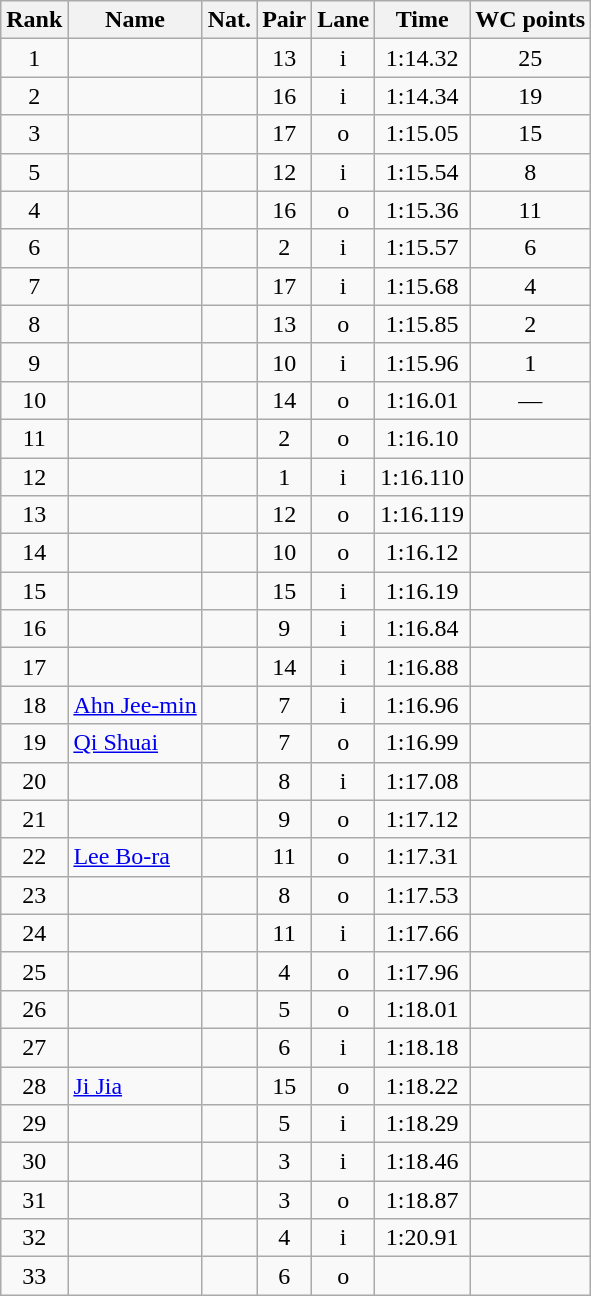<table class="wikitable sortable" style="text-align:center">
<tr>
<th>Rank</th>
<th>Name</th>
<th>Nat.</th>
<th>Pair</th>
<th>Lane</th>
<th>Time</th>
<th>WC points</th>
</tr>
<tr>
<td>1</td>
<td align=left></td>
<td></td>
<td>13</td>
<td>i</td>
<td>1:14.32</td>
<td>25</td>
</tr>
<tr>
<td>2</td>
<td align=left></td>
<td></td>
<td>16</td>
<td>i</td>
<td>1:14.34</td>
<td>19</td>
</tr>
<tr>
<td>3</td>
<td align=left></td>
<td></td>
<td>17</td>
<td>o</td>
<td>1:15.05</td>
<td>15</td>
</tr>
<tr>
<td>5</td>
<td align=left></td>
<td></td>
<td>12</td>
<td>i</td>
<td>1:15.54</td>
<td>8</td>
</tr>
<tr>
<td>4</td>
<td align=left></td>
<td></td>
<td>16</td>
<td>o</td>
<td>1:15.36</td>
<td>11</td>
</tr>
<tr>
<td>6</td>
<td align=left></td>
<td></td>
<td>2</td>
<td>i</td>
<td>1:15.57</td>
<td>6</td>
</tr>
<tr>
<td>7</td>
<td align=left></td>
<td></td>
<td>17</td>
<td>i</td>
<td>1:15.68</td>
<td>4</td>
</tr>
<tr>
<td>8</td>
<td align=left></td>
<td></td>
<td>13</td>
<td>o</td>
<td>1:15.85</td>
<td>2</td>
</tr>
<tr>
<td>9</td>
<td align=left></td>
<td></td>
<td>10</td>
<td>i</td>
<td>1:15.96</td>
<td>1</td>
</tr>
<tr>
<td>10</td>
<td align=left></td>
<td></td>
<td>14</td>
<td>o</td>
<td>1:16.01</td>
<td>—</td>
</tr>
<tr>
<td>11</td>
<td align=left></td>
<td></td>
<td>2</td>
<td>o</td>
<td>1:16.10</td>
<td></td>
</tr>
<tr>
<td>12</td>
<td align=left></td>
<td></td>
<td>1</td>
<td>i</td>
<td>1:16.110</td>
<td></td>
</tr>
<tr>
<td>13</td>
<td align=left></td>
<td></td>
<td>12</td>
<td>o</td>
<td>1:16.119</td>
<td></td>
</tr>
<tr>
<td>14</td>
<td align=left></td>
<td></td>
<td>10</td>
<td>o</td>
<td>1:16.12</td>
<td></td>
</tr>
<tr>
<td>15</td>
<td align=left></td>
<td></td>
<td>15</td>
<td>i</td>
<td>1:16.19</td>
<td></td>
</tr>
<tr>
<td>16</td>
<td align=left></td>
<td></td>
<td>9</td>
<td>i</td>
<td>1:16.84</td>
<td></td>
</tr>
<tr>
<td>17</td>
<td align=left></td>
<td></td>
<td>14</td>
<td>i</td>
<td>1:16.88</td>
<td></td>
</tr>
<tr>
<td>18</td>
<td align=left><a href='#'>Ahn Jee-min</a></td>
<td></td>
<td>7</td>
<td>i</td>
<td>1:16.96</td>
<td></td>
</tr>
<tr>
<td>19</td>
<td align=left><a href='#'>Qi Shuai</a></td>
<td></td>
<td>7</td>
<td>o</td>
<td>1:16.99</td>
<td></td>
</tr>
<tr>
<td>20</td>
<td align=left></td>
<td></td>
<td>8</td>
<td>i</td>
<td>1:17.08</td>
<td></td>
</tr>
<tr>
<td>21</td>
<td align=left></td>
<td></td>
<td>9</td>
<td>o</td>
<td>1:17.12</td>
<td></td>
</tr>
<tr>
<td>22</td>
<td align=left><a href='#'>Lee Bo-ra</a></td>
<td></td>
<td>11</td>
<td>o</td>
<td>1:17.31</td>
<td></td>
</tr>
<tr>
<td>23</td>
<td align=left></td>
<td></td>
<td>8</td>
<td>o</td>
<td>1:17.53</td>
<td></td>
</tr>
<tr>
<td>24</td>
<td align=left></td>
<td></td>
<td>11</td>
<td>i</td>
<td>1:17.66</td>
<td></td>
</tr>
<tr>
<td>25</td>
<td align=left></td>
<td></td>
<td>4</td>
<td>o</td>
<td>1:17.96</td>
<td></td>
</tr>
<tr>
<td>26</td>
<td align=left></td>
<td></td>
<td>5</td>
<td>o</td>
<td>1:18.01</td>
<td></td>
</tr>
<tr>
<td>27</td>
<td align=left></td>
<td></td>
<td>6</td>
<td>i</td>
<td>1:18.18</td>
<td></td>
</tr>
<tr>
<td>28</td>
<td align=left><a href='#'>Ji Jia</a></td>
<td></td>
<td>15</td>
<td>o</td>
<td>1:18.22</td>
<td></td>
</tr>
<tr>
<td>29</td>
<td align=left></td>
<td></td>
<td>5</td>
<td>i</td>
<td>1:18.29</td>
<td></td>
</tr>
<tr>
<td>30</td>
<td align=left></td>
<td></td>
<td>3</td>
<td>i</td>
<td>1:18.46</td>
<td></td>
</tr>
<tr>
<td>31</td>
<td align=left></td>
<td></td>
<td>3</td>
<td>o</td>
<td>1:18.87</td>
<td></td>
</tr>
<tr>
<td>32</td>
<td align=left></td>
<td></td>
<td>4</td>
<td>i</td>
<td>1:20.91</td>
<td></td>
</tr>
<tr>
<td>33</td>
<td align=left></td>
<td></td>
<td>6</td>
<td>o</td>
<td></td>
<td></td>
</tr>
</table>
